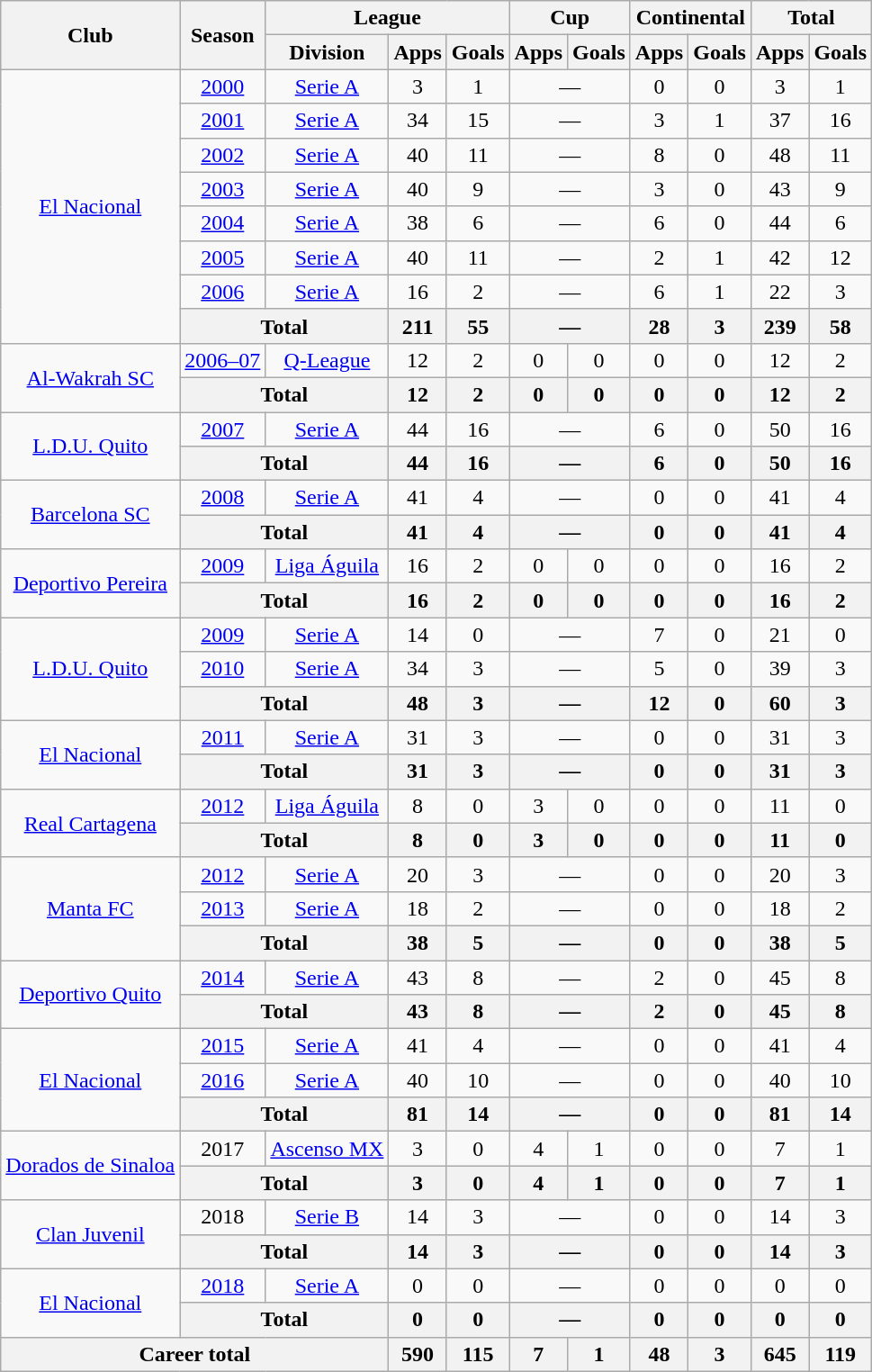<table class="wikitable" style="text-align: center;">
<tr>
<th rowspan="2">Club</th>
<th rowspan="2">Season</th>
<th colspan="3">League</th>
<th colspan="2">Cup</th>
<th colspan="2">Continental</th>
<th colspan="2">Total</th>
</tr>
<tr>
<th>Division</th>
<th>Apps</th>
<th>Goals</th>
<th>Apps</th>
<th>Goals</th>
<th>Apps</th>
<th>Goals</th>
<th>Apps</th>
<th>Goals</th>
</tr>
<tr>
<td rowspan="8"><a href='#'>El Nacional</a></td>
<td><a href='#'>2000</a></td>
<td><a href='#'>Serie A</a></td>
<td>3</td>
<td>1</td>
<td colspan=2>—</td>
<td>0</td>
<td>0</td>
<td>3</td>
<td>1</td>
</tr>
<tr>
<td><a href='#'>2001</a></td>
<td><a href='#'>Serie A</a></td>
<td>34</td>
<td>15</td>
<td colspan=2>—</td>
<td>3</td>
<td>1</td>
<td>37</td>
<td>16</td>
</tr>
<tr>
<td><a href='#'>2002</a></td>
<td><a href='#'>Serie A</a></td>
<td>40</td>
<td>11</td>
<td colspan=2>—</td>
<td>8</td>
<td>0</td>
<td>48</td>
<td>11</td>
</tr>
<tr>
<td><a href='#'>2003</a></td>
<td><a href='#'>Serie A</a></td>
<td>40</td>
<td>9</td>
<td colspan=2>—</td>
<td>3</td>
<td>0</td>
<td>43</td>
<td>9</td>
</tr>
<tr>
<td><a href='#'>2004</a></td>
<td><a href='#'>Serie A</a></td>
<td>38</td>
<td>6</td>
<td colspan=2>—</td>
<td>6</td>
<td>0</td>
<td>44</td>
<td>6</td>
</tr>
<tr>
<td><a href='#'>2005</a></td>
<td><a href='#'>Serie A</a></td>
<td>40</td>
<td>11</td>
<td colspan=2>—</td>
<td>2</td>
<td>1</td>
<td>42</td>
<td>12</td>
</tr>
<tr>
<td><a href='#'>2006</a></td>
<td><a href='#'>Serie A</a></td>
<td>16</td>
<td>2</td>
<td colspan=2>—</td>
<td>6</td>
<td>1</td>
<td>22</td>
<td>3</td>
</tr>
<tr>
<th colspan="2">Total</th>
<th>211</th>
<th>55</th>
<th colspan=2>—</th>
<th>28</th>
<th>3</th>
<th>239</th>
<th>58</th>
</tr>
<tr>
<td rowspan="2"><a href='#'>Al-Wakrah SC</a></td>
<td><a href='#'>2006–07</a></td>
<td><a href='#'>Q-League</a></td>
<td>12</td>
<td>2</td>
<td>0</td>
<td>0</td>
<td>0</td>
<td>0</td>
<td>12</td>
<td>2</td>
</tr>
<tr>
<th colspan="2">Total</th>
<th>12</th>
<th>2</th>
<th>0</th>
<th>0</th>
<th>0</th>
<th>0</th>
<th>12</th>
<th>2</th>
</tr>
<tr>
<td rowspan="2"><a href='#'>L.D.U. Quito</a></td>
<td><a href='#'>2007</a></td>
<td><a href='#'>Serie A</a></td>
<td>44</td>
<td>16</td>
<td colspan=2>—</td>
<td>6</td>
<td>0</td>
<td>50</td>
<td>16</td>
</tr>
<tr>
<th colspan="2">Total</th>
<th>44</th>
<th>16</th>
<th colspan=2>—</th>
<th>6</th>
<th>0</th>
<th>50</th>
<th>16</th>
</tr>
<tr>
<td rowspan="2"><a href='#'>Barcelona SC</a></td>
<td><a href='#'>2008</a></td>
<td><a href='#'>Serie A</a></td>
<td>41</td>
<td>4</td>
<td colspan=2>—</td>
<td>0</td>
<td>0</td>
<td>41</td>
<td>4</td>
</tr>
<tr>
<th colspan="2">Total</th>
<th>41</th>
<th>4</th>
<th colspan=2>—</th>
<th>0</th>
<th>0</th>
<th>41</th>
<th>4</th>
</tr>
<tr>
<td rowspan="2"><a href='#'>Deportivo Pereira</a></td>
<td><a href='#'>2009</a></td>
<td><a href='#'>Liga Águila</a></td>
<td>16</td>
<td>2</td>
<td>0</td>
<td>0</td>
<td>0</td>
<td>0</td>
<td>16</td>
<td>2</td>
</tr>
<tr>
<th colspan="2">Total</th>
<th>16</th>
<th>2</th>
<th>0</th>
<th>0</th>
<th>0</th>
<th>0</th>
<th>16</th>
<th>2</th>
</tr>
<tr>
<td rowspan="3"><a href='#'>L.D.U. Quito</a></td>
<td><a href='#'>2009</a></td>
<td><a href='#'>Serie A</a></td>
<td>14</td>
<td>0</td>
<td colspan=2>—</td>
<td>7</td>
<td>0</td>
<td>21</td>
<td>0</td>
</tr>
<tr>
<td><a href='#'>2010</a></td>
<td><a href='#'>Serie A</a></td>
<td>34</td>
<td>3</td>
<td colspan=2>—</td>
<td>5</td>
<td>0</td>
<td>39</td>
<td>3</td>
</tr>
<tr>
<th colspan="2">Total</th>
<th>48</th>
<th>3</th>
<th colspan=2>—</th>
<th>12</th>
<th>0</th>
<th>60</th>
<th>3</th>
</tr>
<tr>
<td rowspan="2"><a href='#'>El Nacional</a></td>
<td><a href='#'>2011</a></td>
<td><a href='#'>Serie A</a></td>
<td>31</td>
<td>3</td>
<td colspan=2>—</td>
<td>0</td>
<td>0</td>
<td>31</td>
<td>3</td>
</tr>
<tr>
<th colspan="2">Total</th>
<th>31</th>
<th>3</th>
<th colspan=2>—</th>
<th>0</th>
<th>0</th>
<th>31</th>
<th>3</th>
</tr>
<tr>
<td rowspan="2"><a href='#'>Real Cartagena</a></td>
<td><a href='#'>2012</a></td>
<td><a href='#'>Liga Águila</a></td>
<td>8</td>
<td>0</td>
<td>3</td>
<td>0</td>
<td>0</td>
<td>0</td>
<td>11</td>
<td>0</td>
</tr>
<tr>
<th colspan="2">Total</th>
<th>8</th>
<th>0</th>
<th>3</th>
<th>0</th>
<th>0</th>
<th>0</th>
<th>11</th>
<th>0</th>
</tr>
<tr>
<td rowspan="3"><a href='#'>Manta FC</a></td>
<td><a href='#'>2012</a></td>
<td><a href='#'>Serie A</a></td>
<td>20</td>
<td>3</td>
<td colspan=2>—</td>
<td>0</td>
<td>0</td>
<td>20</td>
<td>3</td>
</tr>
<tr>
<td><a href='#'>2013</a></td>
<td><a href='#'>Serie A</a></td>
<td>18</td>
<td>2</td>
<td colspan=2>—</td>
<td>0</td>
<td>0</td>
<td>18</td>
<td>2</td>
</tr>
<tr>
<th colspan="2">Total</th>
<th>38</th>
<th>5</th>
<th colspan=2>—</th>
<th>0</th>
<th>0</th>
<th>38</th>
<th>5</th>
</tr>
<tr>
<td rowspan="2"><a href='#'>Deportivo Quito</a></td>
<td><a href='#'>2014</a></td>
<td><a href='#'>Serie A</a></td>
<td>43</td>
<td>8</td>
<td colspan=2>—</td>
<td>2</td>
<td>0</td>
<td>45</td>
<td>8</td>
</tr>
<tr>
<th colspan="2">Total</th>
<th>43</th>
<th>8</th>
<th colspan=2>—</th>
<th>2</th>
<th>0</th>
<th>45</th>
<th>8</th>
</tr>
<tr>
<td rowspan="3"><a href='#'>El Nacional</a></td>
<td><a href='#'>2015</a></td>
<td><a href='#'>Serie A</a></td>
<td>41</td>
<td>4</td>
<td colspan=2>—</td>
<td>0</td>
<td>0</td>
<td>41</td>
<td>4</td>
</tr>
<tr>
<td><a href='#'>2016</a></td>
<td><a href='#'>Serie A</a></td>
<td>40</td>
<td>10</td>
<td colspan=2>—</td>
<td>0</td>
<td>0</td>
<td>40</td>
<td>10</td>
</tr>
<tr>
<th colspan="2">Total</th>
<th>81</th>
<th>14</th>
<th colspan=2>—</th>
<th>0</th>
<th>0</th>
<th>81</th>
<th>14</th>
</tr>
<tr>
<td rowspan="2"><a href='#'>Dorados de Sinaloa</a></td>
<td>2017</td>
<td><a href='#'>Ascenso MX</a></td>
<td>3</td>
<td>0</td>
<td>4</td>
<td>1</td>
<td>0</td>
<td>0</td>
<td>7</td>
<td>1</td>
</tr>
<tr>
<th colspan="2">Total</th>
<th>3</th>
<th>0</th>
<th>4</th>
<th>1</th>
<th>0</th>
<th>0</th>
<th>7</th>
<th>1</th>
</tr>
<tr>
<td rowspan="2"><a href='#'>Clan Juvenil</a></td>
<td>2018</td>
<td><a href='#'>Serie B</a></td>
<td>14</td>
<td>3</td>
<td colspan=2>—</td>
<td>0</td>
<td>0</td>
<td>14</td>
<td>3</td>
</tr>
<tr>
<th colspan="2">Total</th>
<th>14</th>
<th>3</th>
<th colspan=2>—</th>
<th>0</th>
<th>0</th>
<th>14</th>
<th>3</th>
</tr>
<tr>
<td rowspan="2"><a href='#'>El Nacional</a></td>
<td><a href='#'>2018</a></td>
<td><a href='#'>Serie A</a></td>
<td>0</td>
<td>0</td>
<td colspan=2>—</td>
<td>0</td>
<td>0</td>
<td>0</td>
<td>0</td>
</tr>
<tr>
<th colspan="2">Total</th>
<th>0</th>
<th>0</th>
<th colspan=2>—</th>
<th>0</th>
<th>0</th>
<th>0</th>
<th>0</th>
</tr>
<tr>
<th colspan="3">Career total</th>
<th>590</th>
<th>115</th>
<th>7</th>
<th>1</th>
<th>48</th>
<th>3</th>
<th>645</th>
<th>119</th>
</tr>
</table>
